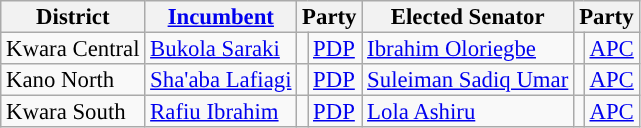<table class="sortable wikitable" style="font-size:95%;line-height:14px;">
<tr>
<th class="unsortable">District</th>
<th class="unsortable"><a href='#'>Incumbent</a></th>
<th colspan="2">Party</th>
<th class="unsortable">Elected Senator</th>
<th colspan="2">Party</th>
</tr>
<tr>
<td>Kwara Central</td>
<td><a href='#'>Bukola Saraki</a></td>
<td style="background:"></td>
<td><a href='#'>PDP</a></td>
<td><a href='#'>Ibrahim Oloriegbe</a></td>
<td style="background:"></td>
<td><a href='#'>APC</a></td>
</tr>
<tr>
<td>Kano North</td>
<td><a href='#'>Sha'aba Lafiagi</a></td>
<td style="background:"></td>
<td><a href='#'>PDP</a></td>
<td><a href='#'>Suleiman Sadiq Umar</a></td>
<td style="background:"></td>
<td><a href='#'>APC</a></td>
</tr>
<tr>
<td>Kwara South</td>
<td><a href='#'>Rafiu Ibrahim</a></td>
<td style="background:"></td>
<td><a href='#'>PDP</a></td>
<td><a href='#'>Lola Ashiru</a></td>
<td style="background:"></td>
<td><a href='#'>APC</a></td>
</tr>
</table>
